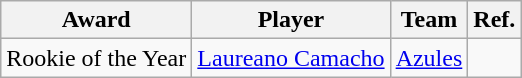<table class="wikitable">
<tr>
<th>Award</th>
<th>Player</th>
<th>Team</th>
<th>Ref.</th>
</tr>
<tr>
<td scope="row">Rookie of the Year</td>
<td> <a href='#'>Laureano Camacho</a></td>
<td><a href='#'>Azules</a></td>
<td align=center></td>
</tr>
</table>
